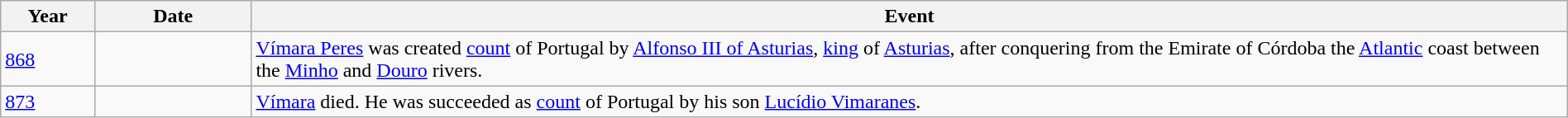<table class="wikitable" width="100%">
<tr>
<th style="width:6%">Year</th>
<th style="width:10%">Date</th>
<th>Event</th>
</tr>
<tr>
<td><a href='#'>868</a></td>
<td></td>
<td><a href='#'>Vímara Peres</a> was created <a href='#'>count</a> of Portugal by <a href='#'>Alfonso III of Asturias</a>, <a href='#'>king</a> of <a href='#'>Asturias</a>, after conquering from the Emirate of Córdoba the <a href='#'>Atlantic</a> coast between the <a href='#'>Minho</a> and <a href='#'>Douro</a> rivers.</td>
</tr>
<tr>
<td><a href='#'>873</a></td>
<td></td>
<td><a href='#'>Vímara</a> died.  He was succeeded as <a href='#'>count</a> of Portugal by his son <a href='#'>Lucídio Vimaranes</a>.</td>
</tr>
</table>
